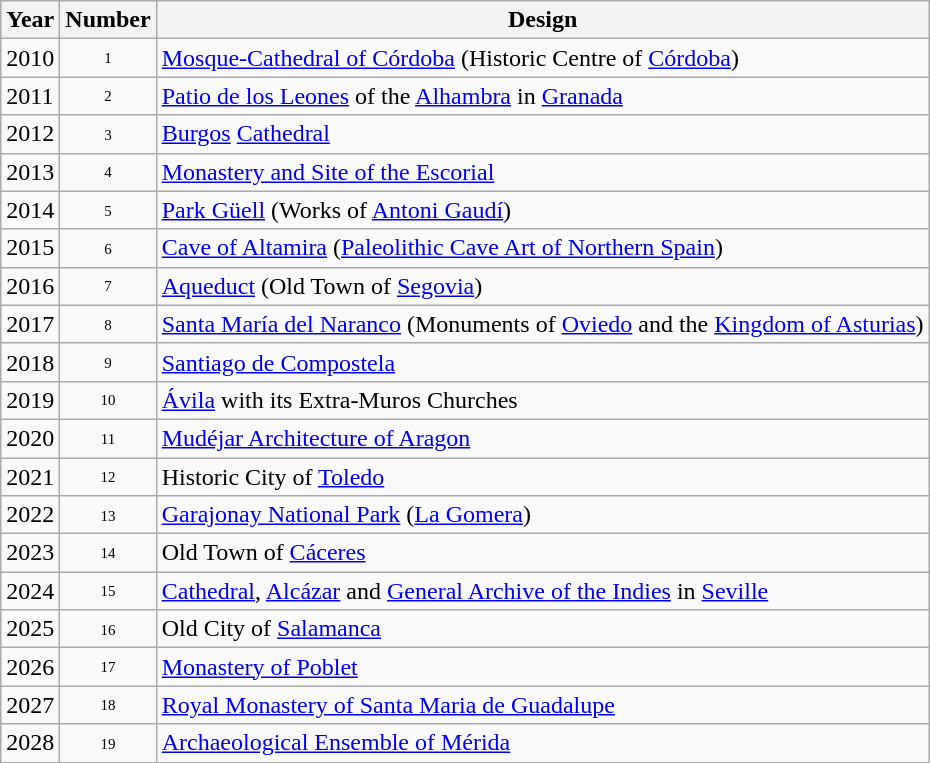<table class="wikitable" align="center">
<tr>
<th>Year</th>
<th>Number</th>
<th>Design</th>
</tr>
<tr>
<td>2010</td>
<td style="text-align:center; font-size:10px;">1</td>
<td><a href='#'>Mosque-Cathedral of Córdoba</a> (Historic Centre of <a href='#'>Córdoba</a>)</td>
</tr>
<tr>
<td>2011</td>
<td style="text-align:center; font-size:10px;">2</td>
<td><a href='#'>Patio de los Leones</a> of the <a href='#'>Alhambra</a> in <a href='#'>Granada</a></td>
</tr>
<tr>
<td>2012</td>
<td style="text-align:center; font-size:10px;">3</td>
<td><a href='#'>Burgos</a> <a href='#'>Cathedral</a></td>
</tr>
<tr>
<td>2013</td>
<td style="text-align:center; font-size:10px;">4</td>
<td><a href='#'>Monastery and Site of the Escorial</a></td>
</tr>
<tr>
<td>2014</td>
<td style="text-align:center; font-size:10px;">5</td>
<td><a href='#'>Park Güell</a> (Works of <a href='#'>Antoni Gaudí</a>)</td>
</tr>
<tr>
<td>2015</td>
<td style="text-align:center; font-size:10px;">6</td>
<td><a href='#'>Cave of Altamira</a> (<a href='#'>Paleolithic Cave Art of Northern Spain</a>)</td>
</tr>
<tr>
<td>2016</td>
<td style="text-align:center; font-size:10px;">7</td>
<td><a href='#'>Aqueduct</a> (Old Town of <a href='#'>Segovia</a>)</td>
</tr>
<tr>
<td>2017</td>
<td style="text-align:center; font-size:10px;">8</td>
<td><a href='#'>Santa María del Naranco</a> (Monuments of <a href='#'>Oviedo</a> and the <a href='#'>Kingdom of Asturias</a>)</td>
</tr>
<tr>
<td>2018</td>
<td style="text-align:center; font-size:10px;">9</td>
<td><a href='#'>Santiago de Compostela</a></td>
</tr>
<tr>
<td>2019</td>
<td style="text-align:center; font-size:10px;">10</td>
<td><a href='#'>Ávila</a> with its Extra-Muros Churches</td>
</tr>
<tr>
<td>2020</td>
<td style="text-align:center; font-size:10px;">11</td>
<td><a href='#'>Mudéjar Architecture of Aragon</a></td>
</tr>
<tr>
<td>2021</td>
<td style="text-align:center; font-size:10px;">12</td>
<td>Historic City of <a href='#'>Toledo</a></td>
</tr>
<tr>
<td>2022</td>
<td style="text-align:center; font-size:10px;">13</td>
<td><a href='#'>Garajonay National Park</a> (<a href='#'>La Gomera</a>)</td>
</tr>
<tr>
<td>2023</td>
<td style="text-align:center; font-size:10px;">14</td>
<td>Old Town of <a href='#'>Cáceres</a></td>
</tr>
<tr>
<td>2024</td>
<td style="text-align:center; font-size:10px;">15</td>
<td><a href='#'>Cathedral</a>, <a href='#'>Alcázar</a> and <a href='#'>General Archive of the Indies</a> in <a href='#'>Seville</a></td>
</tr>
<tr>
<td>2025</td>
<td style="text-align:center; font-size:10px;">16</td>
<td>Old City of <a href='#'>Salamanca</a></td>
</tr>
<tr>
<td>2026</td>
<td style="text-align:center; font-size:10px;">17</td>
<td><a href='#'>Monastery of Poblet</a></td>
</tr>
<tr>
<td>2027</td>
<td style="text-align:center; font-size:10px;">18</td>
<td><a href='#'>Royal Monastery of Santa Maria de Guadalupe</a></td>
</tr>
<tr>
<td>2028</td>
<td style="text-align:center; font-size:10px;">19</td>
<td><a href='#'>Archaeological Ensemble of Mérida</a></td>
</tr>
</table>
